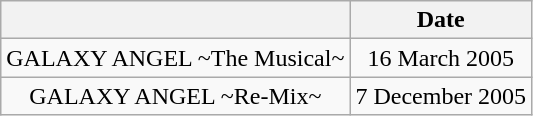<table class="wikitable" style="text-align: center;">
<tr>
<th></th>
<th>Date</th>
</tr>
<tr>
<td>GALAXY ANGEL ~The Musical~</td>
<td>16 March 2005</td>
</tr>
<tr>
<td>GALAXY ANGEL ~Re-Mix~</td>
<td>7 December 2005</td>
</tr>
</table>
